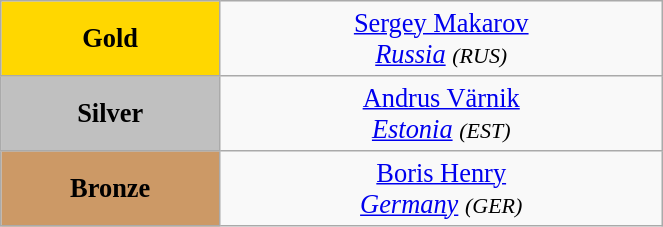<table class="wikitable" style=" text-align:center; font-size:110%;" width="35%">
<tr>
<td bgcolor="gold"><strong>Gold</strong></td>
<td> <a href='#'>Sergey Makarov</a><br><em><a href='#'>Russia</a> <small>(RUS)</small></em></td>
</tr>
<tr>
<td bgcolor="silver"><strong>Silver</strong></td>
<td> <a href='#'>Andrus Värnik</a><br><em><a href='#'>Estonia</a> <small>(EST)</small></em></td>
</tr>
<tr>
<td bgcolor="CC9966"><strong>Bronze</strong></td>
<td> <a href='#'>Boris Henry</a><br><em><a href='#'>Germany</a> <small>(GER)</small></em></td>
</tr>
</table>
